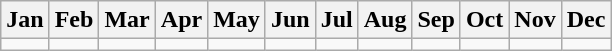<table class="wikitable">
<tr>
<th>Jan</th>
<th>Feb</th>
<th>Mar</th>
<th>Apr</th>
<th>May</th>
<th>Jun</th>
<th>Jul</th>
<th>Aug</th>
<th>Sep</th>
<th>Oct</th>
<th>Nov</th>
<th>Dec</th>
</tr>
<tr>
<td></td>
<td></td>
<td></td>
<td></td>
<td></td>
<td></td>
<td></td>
<td></td>
<td></td>
<td></td>
<td></td>
<td></td>
</tr>
</table>
